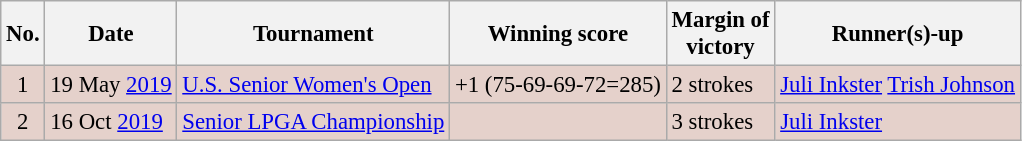<table class="wikitable" style="font-size:95%;">
<tr>
<th>No.</th>
<th>Date</th>
<th>Tournament</th>
<th>Winning score</th>
<th>Margin of<br>victory</th>
<th>Runner(s)-up</th>
</tr>
<tr style="background:#e5d1cb;">
<td align=center>1</td>
<td>19 May <a href='#'>2019</a></td>
<td><a href='#'>U.S. Senior Women's Open</a></td>
<td>+1 (75-69-69-72=285)</td>
<td>2 strokes</td>
<td> <a href='#'>Juli Inkster</a>  <a href='#'>Trish Johnson</a></td>
</tr>
<tr style="background:#e5d1cb;">
<td align=center>2</td>
<td>16 Oct <a href='#'>2019</a></td>
<td><a href='#'>Senior LPGA Championship</a></td>
<td></td>
<td>3 strokes</td>
<td> <a href='#'>Juli Inkster</a></td>
</tr>
</table>
